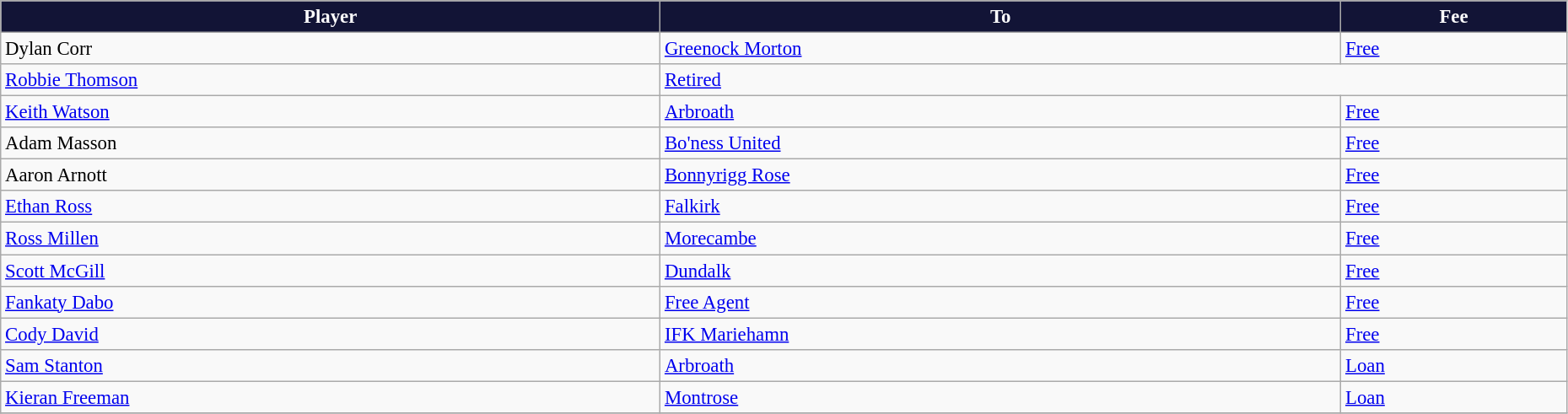<table class="wikitable" style="text-align:left; font-size:95%;width:98%;">
<tr>
<th style="background:#121436;color:white;"><strong>Player</strong></th>
<th style="background:#121436;color:white;"><strong>To</strong></th>
<th style="background:#121436;color:white;"><strong>Fee</strong></th>
</tr>
<tr>
<td> Dylan Corr</td>
<td> <a href='#'>Greenock Morton</a></td>
<td><a href='#'>Free</a></td>
</tr>
<tr>
<td> <a href='#'>Robbie Thomson</a></td>
<td colspan=2><a href='#'>Retired</a></td>
</tr>
<tr>
<td> <a href='#'>Keith Watson</a></td>
<td> <a href='#'>Arbroath</a></td>
<td><a href='#'>Free</a></td>
</tr>
<tr>
<td> Adam Masson</td>
<td> <a href='#'>Bo'ness United</a></td>
<td><a href='#'>Free</a></td>
</tr>
<tr>
<td> Aaron Arnott</td>
<td> <a href='#'>Bonnyrigg Rose</a></td>
<td><a href='#'>Free</a></td>
</tr>
<tr>
<td> <a href='#'>Ethan Ross</a></td>
<td> <a href='#'>Falkirk</a></td>
<td><a href='#'>Free</a></td>
</tr>
<tr>
<td> <a href='#'>Ross Millen</a></td>
<td> <a href='#'>Morecambe</a></td>
<td><a href='#'>Free</a></td>
</tr>
<tr>
<td> <a href='#'>Scott McGill</a></td>
<td> <a href='#'>Dundalk</a></td>
<td><a href='#'>Free</a></td>
</tr>
<tr>
<td> <a href='#'>Fankaty Dabo</a></td>
<td><a href='#'>Free Agent</a></td>
<td><a href='#'>Free</a></td>
</tr>
<tr>
<td> <a href='#'>Cody David</a></td>
<td> <a href='#'>IFK Mariehamn</a></td>
<td><a href='#'>Free</a></td>
</tr>
<tr>
<td> <a href='#'>Sam Stanton</a></td>
<td> <a href='#'>Arbroath</a></td>
<td><a href='#'>Loan</a></td>
</tr>
<tr>
<td> <a href='#'>Kieran Freeman</a></td>
<td> <a href='#'>Montrose</a></td>
<td><a href='#'>Loan</a></td>
</tr>
<tr>
</tr>
</table>
